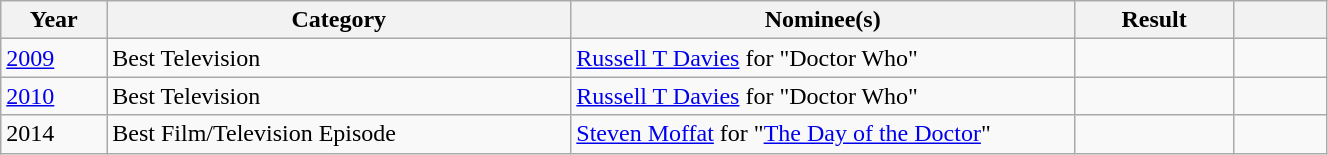<table class="wikitable" style="width:70%">
<tr>
<th style="width:8%">Year</th>
<th style="width:35%">Category</th>
<th style="width:38%">Nominee(s)</th>
<th style="width:12%">Result</th>
<th style="width:7%"></th>
</tr>
<tr>
<td><a href='#'>2009</a></td>
<td>Best Television</td>
<td><a href='#'>Russell T Davies</a> for "Doctor Who"</td>
<td></td>
<td></td>
</tr>
<tr>
<td><a href='#'>2010</a></td>
<td>Best Television</td>
<td><a href='#'>Russell T Davies</a> for "Doctor Who"</td>
<td></td>
<td></td>
</tr>
<tr>
<td>2014</td>
<td>Best Film/Television Episode</td>
<td><a href='#'>Steven Moffat</a> for "<a href='#'>The Day of the Doctor</a>"</td>
<td></td>
<td></td>
</tr>
</table>
